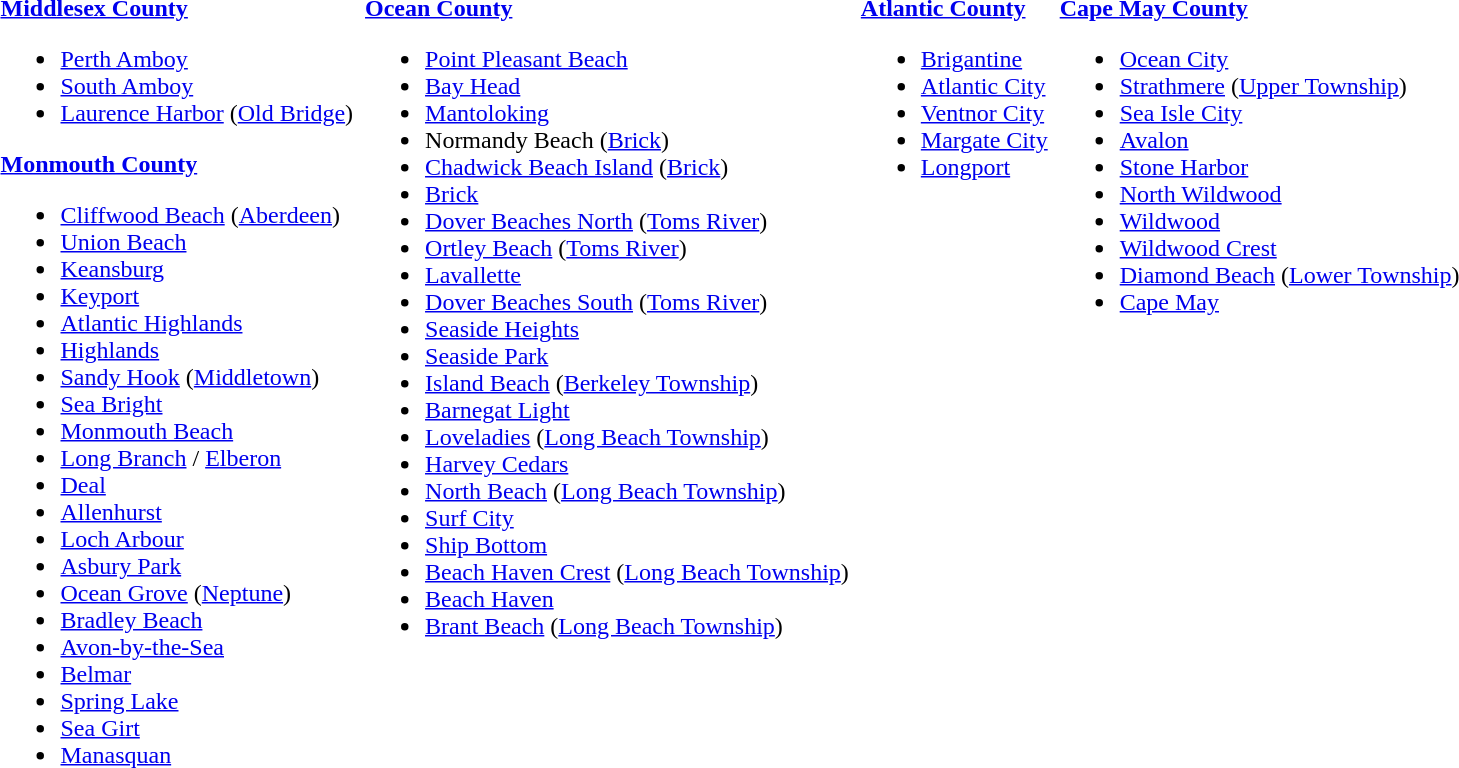<table>
<tr valign=top>
<td><br><strong><a href='#'>Middlesex County</a></strong><ul><li><a href='#'>Perth Amboy</a></li><li><a href='#'>South Amboy</a></li><li><a href='#'>Laurence Harbor</a> (<a href='#'>Old Bridge</a>)</li></ul><strong><a href='#'>Monmouth County</a></strong><ul><li><a href='#'>Cliffwood Beach</a> (<a href='#'>Aberdeen</a>)</li><li><a href='#'>Union Beach</a></li><li><a href='#'>Keansburg</a></li><li><a href='#'>Keyport</a></li><li><a href='#'>Atlantic Highlands</a></li><li><a href='#'>Highlands</a></li><li><a href='#'>Sandy Hook</a> (<a href='#'>Middletown</a>)</li><li><a href='#'>Sea Bright</a></li><li><a href='#'>Monmouth Beach</a></li><li><a href='#'>Long Branch</a> / <a href='#'>Elberon</a></li><li><a href='#'>Deal</a></li><li><a href='#'>Allenhurst</a></li><li><a href='#'>Loch Arbour</a></li><li><a href='#'>Asbury Park</a></li><li><a href='#'>Ocean Grove</a> (<a href='#'>Neptune</a>)</li><li><a href='#'>Bradley Beach</a></li><li><a href='#'>Avon-by-the-Sea</a></li><li><a href='#'>Belmar</a></li><li><a href='#'>Spring Lake</a></li><li><a href='#'>Sea Girt</a></li><li><a href='#'>Manasquan</a></li></ul></td>
<td></td>
<td><br><strong><a href='#'>Ocean County</a></strong><ul><li><a href='#'>Point Pleasant Beach</a></li><li><a href='#'>Bay Head</a></li><li><a href='#'>Mantoloking</a></li><li>Normandy Beach (<a href='#'>Brick</a>)</li><li><a href='#'>Chadwick Beach Island</a> (<a href='#'>Brick</a>)</li><li><a href='#'>Brick</a></li><li><a href='#'>Dover Beaches North</a> (<a href='#'>Toms River</a>)</li><li><a href='#'>Ortley Beach</a> (<a href='#'>Toms River</a>)</li><li><a href='#'>Lavallette</a></li><li><a href='#'>Dover Beaches South</a> (<a href='#'>Toms River</a>)</li><li><a href='#'>Seaside Heights</a></li><li><a href='#'>Seaside Park</a></li><li><a href='#'>Island Beach</a> (<a href='#'>Berkeley Township</a>)</li><li><a href='#'>Barnegat Light</a></li><li><a href='#'>Loveladies</a> (<a href='#'>Long Beach Township</a>)</li><li><a href='#'>Harvey Cedars</a></li><li><a href='#'>North Beach</a> (<a href='#'>Long Beach Township</a>)</li><li><a href='#'>Surf City</a></li><li><a href='#'>Ship Bottom</a></li><li><a href='#'>Beach Haven Crest</a> (<a href='#'>Long Beach Township</a>)</li><li><a href='#'>Beach Haven</a></li><li><a href='#'>Brant Beach</a> (<a href='#'>Long Beach Township</a>)</li></ul></td>
<td></td>
<td><br><strong><a href='#'>Atlantic County</a></strong><ul><li><a href='#'>Brigantine</a></li><li><a href='#'>Atlantic City</a></li><li><a href='#'>Ventnor City</a></li><li><a href='#'>Margate City</a></li><li><a href='#'>Longport</a></li></ul></td>
<td></td>
<td><br><strong><a href='#'>Cape May County</a></strong><ul><li><a href='#'>Ocean City</a></li><li><a href='#'>Strathmere</a> (<a href='#'>Upper Township</a>)</li><li><a href='#'>Sea Isle City</a></li><li><a href='#'>Avalon</a></li><li><a href='#'>Stone Harbor</a></li><li><a href='#'>North Wildwood</a></li><li><a href='#'>Wildwood</a></li><li><a href='#'>Wildwood Crest</a></li><li><a href='#'>Diamond Beach</a> (<a href='#'>Lower Township</a>)</li><li><a href='#'>Cape May</a></li></ul></td>
</tr>
</table>
